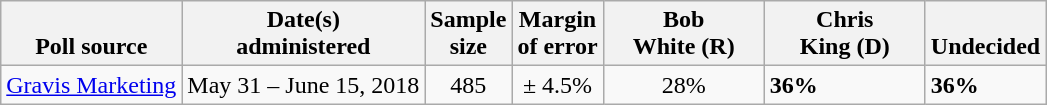<table class="wikitable">
<tr valign=bottom>
<th>Poll source</th>
<th>Date(s)<br>administered</th>
<th>Sample<br>size</th>
<th>Margin<br>of error</th>
<th style="width:100px;">Bob<br>White (R)</th>
<th style="width:100px;">Chris<br>King (D)</th>
<th>Undecided</th>
</tr>
<tr>
<td><a href='#'>Gravis Marketing</a></td>
<td align=center>May 31 – June 15, 2018</td>
<td align=center>485</td>
<td align=center>± 4.5%</td>
<td align=center>28%</td>
<td><strong>36%</strong></td>
<td><strong>36%</strong></td>
</tr>
</table>
